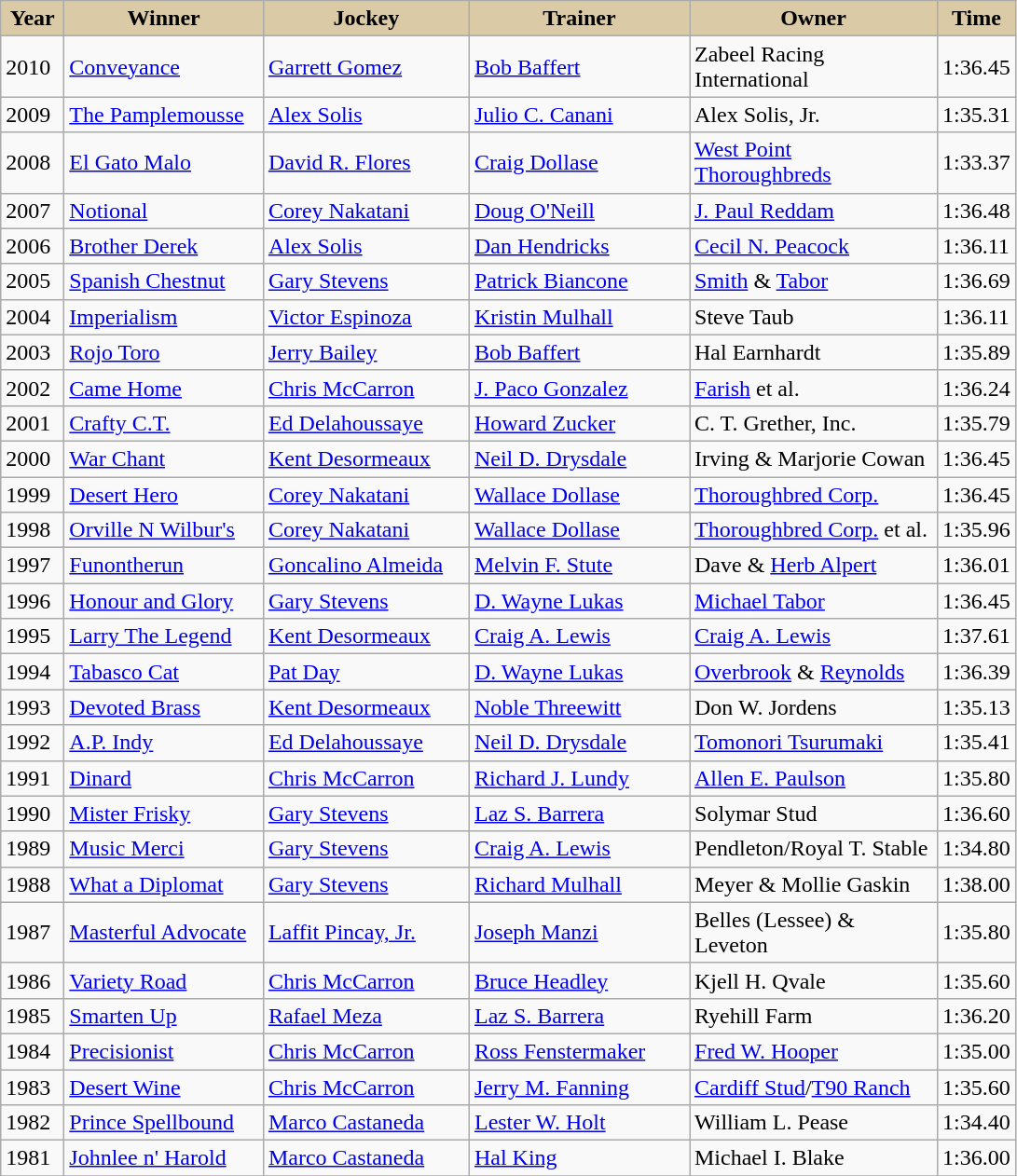<table class="wikitable sortable">
<tr>
<th style="background-color:#DACAA5; width:38px">Year<br></th>
<th style="background-color:#DACAA5; width:135px">Winner<br></th>
<th style="background-color:#DACAA5; width:140px">Jockey<br></th>
<th style="background-color:#DACAA5; width:150px">Trainer<br></th>
<th style="background-color:#DACAA5; width:170px">Owner<br></th>
<th style="background-color:#DACAA5">Time</th>
</tr>
<tr>
<td>2010</td>
<td><a href='#'>Conveyance</a></td>
<td><a href='#'>Garrett Gomez</a></td>
<td><a href='#'>Bob Baffert</a></td>
<td>Zabeel Racing International</td>
<td>1:36.45</td>
</tr>
<tr>
<td>2009</td>
<td><a href='#'>The Pamplemousse</a></td>
<td><a href='#'>Alex Solis</a></td>
<td><a href='#'>Julio C. Canani</a></td>
<td>Alex Solis, Jr.</td>
<td>1:35.31</td>
</tr>
<tr>
<td>2008</td>
<td><a href='#'>El Gato Malo</a></td>
<td><a href='#'>David R. Flores</a></td>
<td><a href='#'>Craig Dollase</a></td>
<td><a href='#'>West Point Thoroughbreds</a></td>
<td>1:33.37</td>
</tr>
<tr>
<td>2007</td>
<td><a href='#'>Notional</a></td>
<td><a href='#'>Corey Nakatani</a></td>
<td><a href='#'>Doug O'Neill</a></td>
<td><a href='#'>J. Paul Reddam</a></td>
<td>1:36.48</td>
</tr>
<tr>
<td>2006</td>
<td><a href='#'>Brother Derek</a></td>
<td><a href='#'>Alex Solis</a></td>
<td><a href='#'>Dan Hendricks</a></td>
<td><a href='#'>Cecil N. Peacock</a></td>
<td>1:36.11</td>
</tr>
<tr>
<td>2005</td>
<td><a href='#'>Spanish Chestnut</a></td>
<td><a href='#'>Gary Stevens</a></td>
<td><a href='#'>Patrick Biancone</a></td>
<td><a href='#'>Smith</a> & <a href='#'>Tabor</a></td>
<td>1:36.69</td>
</tr>
<tr>
<td>2004</td>
<td><a href='#'>Imperialism</a></td>
<td><a href='#'>Victor Espinoza</a></td>
<td><a href='#'>Kristin Mulhall</a></td>
<td>Steve Taub</td>
<td>1:36.11</td>
</tr>
<tr>
<td>2003</td>
<td><a href='#'>Rojo Toro</a></td>
<td><a href='#'>Jerry Bailey</a></td>
<td><a href='#'>Bob Baffert</a></td>
<td>Hal Earnhardt</td>
<td>1:35.89</td>
</tr>
<tr>
<td>2002</td>
<td><a href='#'>Came Home</a></td>
<td><a href='#'>Chris McCarron</a></td>
<td><a href='#'>J. Paco Gonzalez</a></td>
<td><a href='#'>Farish</a> et al.</td>
<td>1:36.24</td>
</tr>
<tr>
<td>2001</td>
<td><a href='#'>Crafty C.T.</a></td>
<td><a href='#'>Ed Delahoussaye</a></td>
<td><a href='#'>Howard Zucker</a></td>
<td>C. T. Grether, Inc.</td>
<td>1:35.79</td>
</tr>
<tr>
<td>2000</td>
<td><a href='#'>War Chant</a></td>
<td><a href='#'>Kent Desormeaux</a></td>
<td><a href='#'>Neil D. Drysdale</a></td>
<td>Irving & Marjorie Cowan</td>
<td>1:36.45</td>
</tr>
<tr>
<td>1999</td>
<td><a href='#'>Desert Hero</a></td>
<td><a href='#'>Corey Nakatani</a></td>
<td><a href='#'>Wallace Dollase</a></td>
<td><a href='#'>Thoroughbred Corp.</a></td>
<td>1:36.45</td>
</tr>
<tr>
<td>1998</td>
<td><a href='#'>Orville N Wilbur's</a></td>
<td><a href='#'>Corey Nakatani</a></td>
<td><a href='#'>Wallace Dollase</a></td>
<td><a href='#'>Thoroughbred Corp.</a> et al.</td>
<td>1:35.96</td>
</tr>
<tr>
<td>1997</td>
<td><a href='#'>Funontherun</a></td>
<td><a href='#'>Goncalino Almeida</a></td>
<td><a href='#'>Melvin F. Stute</a></td>
<td>Dave & <a href='#'>Herb Alpert</a></td>
<td>1:36.01</td>
</tr>
<tr>
<td>1996</td>
<td><a href='#'>Honour and Glory</a></td>
<td><a href='#'>Gary Stevens</a></td>
<td><a href='#'>D. Wayne Lukas</a></td>
<td><a href='#'>Michael Tabor</a></td>
<td>1:36.45</td>
</tr>
<tr>
<td>1995</td>
<td><a href='#'>Larry The Legend</a></td>
<td><a href='#'>Kent Desormeaux</a></td>
<td><a href='#'>Craig A. Lewis</a></td>
<td><a href='#'>Craig A. Lewis</a></td>
<td>1:37.61</td>
</tr>
<tr>
<td>1994</td>
<td><a href='#'>Tabasco Cat</a></td>
<td><a href='#'>Pat Day</a></td>
<td><a href='#'>D. Wayne Lukas</a></td>
<td><a href='#'>Overbrook</a> & <a href='#'>Reynolds</a></td>
<td>1:36.39</td>
</tr>
<tr>
<td>1993</td>
<td><a href='#'>Devoted Brass</a></td>
<td><a href='#'>Kent Desormeaux</a></td>
<td><a href='#'>Noble Threewitt</a></td>
<td>Don W. Jordens</td>
<td>1:35.13</td>
</tr>
<tr>
<td>1992</td>
<td><a href='#'>A.P. Indy</a></td>
<td><a href='#'>Ed Delahoussaye</a></td>
<td><a href='#'>Neil D. Drysdale</a></td>
<td><a href='#'>Tomonori Tsurumaki</a></td>
<td>1:35.41</td>
</tr>
<tr>
<td>1991</td>
<td><a href='#'>Dinard</a></td>
<td><a href='#'>Chris McCarron</a></td>
<td><a href='#'>Richard J. Lundy</a></td>
<td><a href='#'>Allen E. Paulson</a></td>
<td>1:35.80</td>
</tr>
<tr>
<td>1990</td>
<td><a href='#'>Mister Frisky</a></td>
<td><a href='#'>Gary Stevens</a></td>
<td><a href='#'>Laz S. Barrera</a></td>
<td>Solymar Stud</td>
<td>1:36.60</td>
</tr>
<tr>
<td>1989</td>
<td><a href='#'>Music Merci</a></td>
<td><a href='#'>Gary Stevens</a></td>
<td><a href='#'>Craig A. Lewis</a></td>
<td>Pendleton/Royal T. Stable</td>
<td>1:34.80</td>
</tr>
<tr>
<td>1988</td>
<td><a href='#'>What a Diplomat</a></td>
<td><a href='#'>Gary Stevens</a></td>
<td><a href='#'>Richard Mulhall</a></td>
<td>Meyer & Mollie Gaskin</td>
<td>1:38.00</td>
</tr>
<tr>
<td>1987</td>
<td><a href='#'>Masterful Advocate</a></td>
<td><a href='#'>Laffit Pincay, Jr.</a></td>
<td><a href='#'>Joseph Manzi</a></td>
<td>Belles (Lessee) & Leveton</td>
<td>1:35.80</td>
</tr>
<tr>
<td>1986</td>
<td><a href='#'>Variety Road</a></td>
<td><a href='#'>Chris McCarron</a></td>
<td><a href='#'>Bruce Headley</a></td>
<td>Kjell H. Qvale</td>
<td>1:35.60</td>
</tr>
<tr>
<td>1985</td>
<td><a href='#'>Smarten Up</a></td>
<td><a href='#'>Rafael Meza</a></td>
<td><a href='#'>Laz S. Barrera</a></td>
<td>Ryehill Farm</td>
<td>1:36.20</td>
</tr>
<tr>
<td>1984</td>
<td><a href='#'>Precisionist</a></td>
<td><a href='#'>Chris McCarron</a></td>
<td><a href='#'>Ross Fenstermaker</a></td>
<td><a href='#'>Fred W. Hooper</a></td>
<td>1:35.00</td>
</tr>
<tr>
<td>1983</td>
<td><a href='#'>Desert Wine</a></td>
<td><a href='#'>Chris McCarron</a></td>
<td><a href='#'>Jerry M. Fanning</a></td>
<td><a href='#'>Cardiff Stud</a>/<a href='#'>T90 Ranch</a></td>
<td>1:35.60</td>
</tr>
<tr>
<td>1982</td>
<td><a href='#'>Prince Spellbound</a></td>
<td><a href='#'>Marco Castaneda</a></td>
<td><a href='#'>Lester W. Holt</a></td>
<td>William L. Pease</td>
<td>1:34.40</td>
</tr>
<tr>
<td>1981</td>
<td><a href='#'>Johnlee n' Harold</a></td>
<td><a href='#'>Marco Castaneda</a></td>
<td><a href='#'>Hal King</a></td>
<td>Michael I. Blake</td>
<td>1:36.00</td>
</tr>
<tr>
</tr>
</table>
